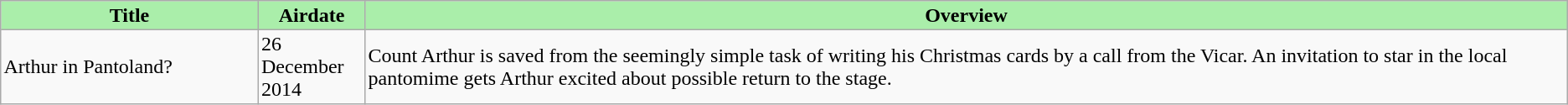<table border="2" cellpadding="2" cellspacing="0" style="margin: 0 1em 0 0; background: #f9f9f9; border: 1px #aaa solid; border-collapse: collapse; font-size: 100%;">
<tr style="background:#aaeeaa">
<th width="200px">Title</th>
<th width="80px">Airdate</th>
<th>Overview</th>
</tr>
<tr>
<td>Arthur in Pantoland?</td>
<td>26 December 2014</td>
<td>Count Arthur is saved from the seemingly simple task of writing his Christmas cards by a call from the Vicar. An invitation to star in the local pantomime gets Arthur excited about possible return to the stage.</td>
</tr>
</table>
